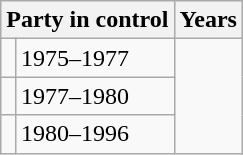<table class="wikitable">
<tr>
<th colspan="2">Party in control</th>
<th>Years</th>
</tr>
<tr>
<td></td>
<td>1975–1977</td>
</tr>
<tr>
<td></td>
<td>1977–1980</td>
</tr>
<tr>
<td></td>
<td>1980–1996</td>
</tr>
</table>
